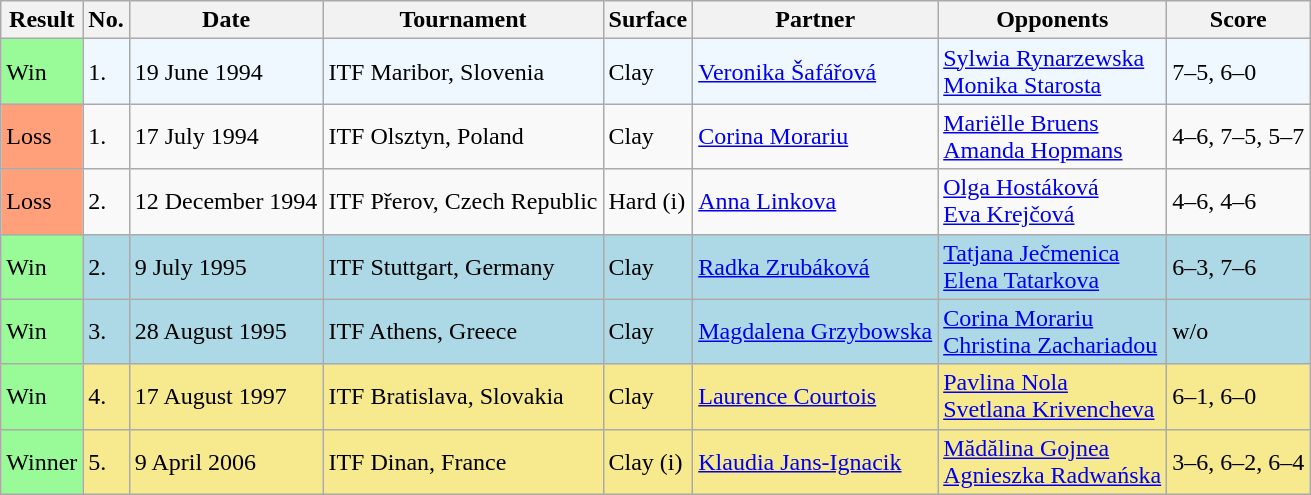<table class="sortable wikitable">
<tr>
<th>Result</th>
<th>No.</th>
<th>Date</th>
<th>Tournament</th>
<th>Surface</th>
<th>Partner</th>
<th>Opponents</th>
<th class="unsortable">Score</th>
</tr>
<tr style="background:#f0f8ff;">
<td style="background:#98fb98;">Win</td>
<td>1.</td>
<td>19 June 1994</td>
<td>ITF Maribor, Slovenia</td>
<td>Clay</td>
<td> <a href='#'>Veronika Šafářová</a></td>
<td> <a href='#'>Sylwia Rynarzewska</a> <br>  <a href='#'>Monika Starosta</a></td>
<td>7–5, 6–0</td>
</tr>
<tr>
<td style="background:#ffa07a;">Loss</td>
<td>1.</td>
<td>17 July 1994</td>
<td>ITF Olsztyn, Poland</td>
<td>Clay</td>
<td> <a href='#'>Corina Morariu</a></td>
<td> <a href='#'>Mariëlle Bruens</a> <br>  <a href='#'>Amanda Hopmans</a></td>
<td>4–6, 7–5, 5–7</td>
</tr>
<tr>
<td style="background:#ffa07a;">Loss</td>
<td>2.</td>
<td>12 December 1994</td>
<td>ITF Přerov, Czech Republic</td>
<td>Hard (i)</td>
<td> <a href='#'>Anna Linkova</a></td>
<td> <a href='#'>Olga Hostáková</a> <br>  <a href='#'>Eva Krejčová</a></td>
<td>4–6, 4–6</td>
</tr>
<tr style="background:lightblue;">
<td style="background:#98fb98;">Win</td>
<td>2.</td>
<td>9 July 1995</td>
<td>ITF Stuttgart, Germany</td>
<td>Clay</td>
<td> <a href='#'>Radka Zrubáková</a></td>
<td> <a href='#'>Tatjana Ječmenica</a> <br>  <a href='#'>Elena Tatarkova</a></td>
<td>6–3, 7–6</td>
</tr>
<tr style="background:lightblue;">
<td style="background:#98fb98;">Win</td>
<td>3.</td>
<td>28 August 1995</td>
<td>ITF Athens, Greece</td>
<td>Clay</td>
<td> <a href='#'>Magdalena Grzybowska</a></td>
<td> <a href='#'>Corina Morariu</a> <br>  <a href='#'>Christina Zachariadou</a></td>
<td>w/o</td>
</tr>
<tr style="background:#f7e98e;">
<td style="background:#98fb98;">Win</td>
<td>4.</td>
<td>17 August 1997</td>
<td>ITF Bratislava, Slovakia</td>
<td>Clay</td>
<td> <a href='#'>Laurence Courtois</a></td>
<td> <a href='#'>Pavlina Nola</a> <br>  <a href='#'>Svetlana Krivencheva</a></td>
<td>6–1, 6–0</td>
</tr>
<tr style="background:#f7e98e;">
<td bgcolor="98FB98">Winner</td>
<td>5.</td>
<td>9 April 2006</td>
<td>ITF Dinan, France</td>
<td>Clay (i)</td>
<td> <a href='#'>Klaudia Jans-Ignacik</a></td>
<td> <a href='#'>Mădălina Gojnea</a> <br>  <a href='#'>Agnieszka Radwańska</a></td>
<td>3–6, 6–2, 6–4</td>
</tr>
</table>
